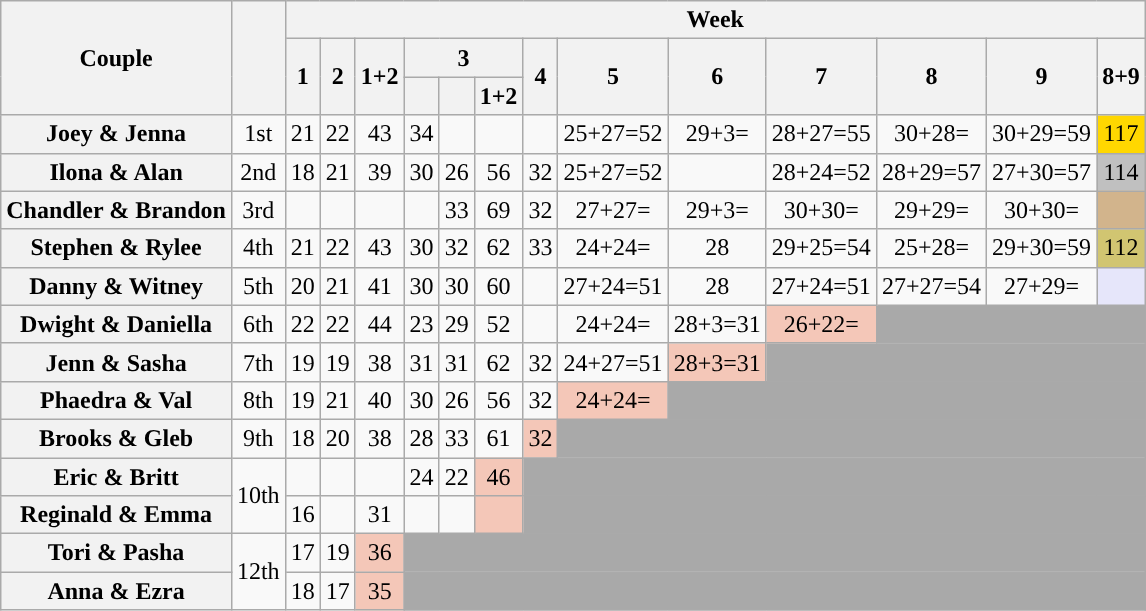<table class="wikitable sortable" style="text-align:center">
<tr>
<th rowspan="3" scope="col">Couple</th>
<th rowspan="3" scope="col"></th>
<th colspan="13" scope="col">Week</th>
</tr>
<tr>
<th rowspan="2" scope="col">1</th>
<th rowspan="2" scope="col">2</th>
<th rowspan="2" scope="col">1+2</th>
<th colspan="3" scope="col">3</th>
<th rowspan="2" scope="col">4</th>
<th rowspan="2" scope="col">5</th>
<th rowspan="2" scope="col">6</th>
<th rowspan="2" scope="col">7</th>
<th rowspan="2" scope="col">8</th>
<th rowspan="2" scope="col">9</th>
<th rowspan="2" scope="col">8+9</th>
</tr>
<tr>
<th></th>
<th></th>
<th>1+2</th>
</tr>
<tr>
<th scope="row">Joey & Jenna</th>
<td>1st</td>
<td>21</td>
<td>22</td>
<td>43</td>
<td>34</td>
<td></td>
<td></td>
<td></td>
<td>25+27=52</td>
<td>29+3=</td>
<td>28+27=55</td>
<td>30+28=</td>
<td>30+29=59</td>
<td bgcolor="gold">117</td>
</tr>
<tr>
<th scope="row">Ilona & Alan</th>
<td>2nd</td>
<td>18</td>
<td>21</td>
<td>39</td>
<td>30</td>
<td>26</td>
<td>56</td>
<td>32</td>
<td>25+27=52</td>
<td></td>
<td>28+24=52</td>
<td>28+29=57</td>
<td>27+30=57</td>
<td bgcolor="silver">114</td>
</tr>
<tr>
<th scope="row">Chandler & Brandon</th>
<td>3rd</td>
<td></td>
<td></td>
<td></td>
<td></td>
<td>33</td>
<td>69</td>
<td>32</td>
<td>27+27=</td>
<td>29+3=</td>
<td>30+30=</td>
<td>29+29=</td>
<td>30+30=</td>
<td bgcolor="tan"></td>
</tr>
<tr>
<th scope="row">Stephen & Rylee</th>
<td>4th</td>
<td>21</td>
<td>22</td>
<td>43</td>
<td>30</td>
<td>32</td>
<td>62</td>
<td>33</td>
<td>24+24=</td>
<td>28</td>
<td>29+25=54</td>
<td>25+28=</td>
<td>29+30=59</td>
<td bgcolor="d1c571">112</td>
</tr>
<tr |->
<th scope="row">Danny & Witney</th>
<td>5th</td>
<td>20</td>
<td>21</td>
<td>41</td>
<td>30</td>
<td>30</td>
<td>60</td>
<td></td>
<td>27+24=51</td>
<td>28</td>
<td>27+24=51</td>
<td>27+27=54</td>
<td>27+29=</td>
<td bgcolor="E6E6FA"></td>
</tr>
<tr>
<th scope="row">Dwight & Daniella</th>
<td>6th</td>
<td>22</td>
<td>22</td>
<td>44</td>
<td>23</td>
<td>29</td>
<td>52</td>
<td></td>
<td>24+24=</td>
<td>28+3=31</td>
<td bgcolor="f4c7b8">26+22=</td>
<td colspan="3" bgcolor="darkgrey"></td>
</tr>
<tr>
<th scope="row">Jenn & Sasha</th>
<td>7th</td>
<td>19</td>
<td>19</td>
<td>38</td>
<td>31</td>
<td>31</td>
<td>62</td>
<td>32</td>
<td>24+27=51</td>
<td bgcolor="f4c7b8">28+3=31</td>
<td colspan="4" bgcolor="darkgrey"></td>
</tr>
<tr>
<th scope="row">Phaedra & Val</th>
<td>8th</td>
<td>19</td>
<td>21</td>
<td>40</td>
<td>30</td>
<td>26</td>
<td>56</td>
<td>32</td>
<td bgcolor="f4c7b8">24+24=</td>
<td colspan="5" bgcolor="darkgrey"></td>
</tr>
<tr>
<th scope="row">Brooks & Gleb</th>
<td>9th</td>
<td>18</td>
<td>20</td>
<td>38</td>
<td>28</td>
<td>33</td>
<td>61</td>
<td bgcolor="f4c7b8">32</td>
<td colspan="6" bgcolor="darkgrey"></td>
</tr>
<tr>
<th scope="row">Eric & Britt</th>
<td rowspan="2">10th</td>
<td></td>
<td></td>
<td></td>
<td>24</td>
<td>22</td>
<td bgcolor="f4c7b8">46</td>
<td colspan="7" bgcolor="darkgrey"></td>
</tr>
<tr>
<th scope="row">Reginald & Emma</th>
<td>16</td>
<td></td>
<td>31</td>
<td></td>
<td></td>
<td bgcolor="f4c7b8"></td>
<td colspan="7" bgcolor="darkgrey"></td>
</tr>
<tr>
<th scope="row">Tori & Pasha</th>
<td rowspan="2">12th</td>
<td>17</td>
<td>19</td>
<td bgcolor="f4c7b8">36</td>
<td colspan="10" bgcolor="darkgrey"></td>
</tr>
<tr>
<th scope="row">Anna & Ezra</th>
<td>18</td>
<td>17</td>
<td bgcolor="f4c7b8">35</td>
<td colspan="10" bgcolor="darkgrey"></td>
</tr>
</table>
